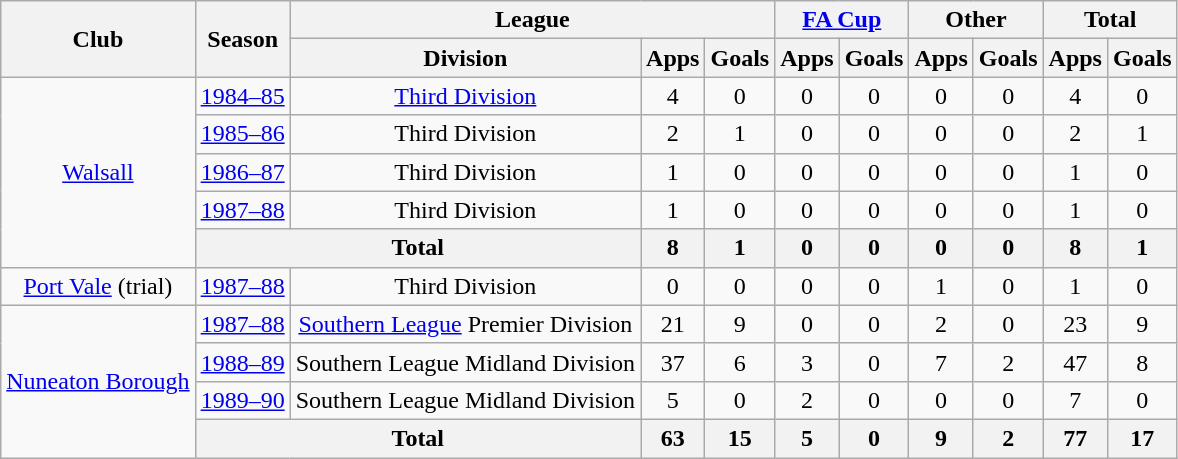<table class="wikitable" style="text-align:center">
<tr>
<th rowspan="2">Club</th>
<th rowspan="2">Season</th>
<th colspan="3">League</th>
<th colspan="2"><a href='#'>FA Cup</a></th>
<th colspan="2">Other</th>
<th colspan="2">Total</th>
</tr>
<tr>
<th>Division</th>
<th>Apps</th>
<th>Goals</th>
<th>Apps</th>
<th>Goals</th>
<th>Apps</th>
<th>Goals</th>
<th>Apps</th>
<th>Goals</th>
</tr>
<tr>
<td rowspan="5"><a href='#'>Walsall</a></td>
<td><a href='#'>1984–85</a></td>
<td><a href='#'>Third Division</a></td>
<td>4</td>
<td>0</td>
<td>0</td>
<td>0</td>
<td>0</td>
<td>0</td>
<td>4</td>
<td>0</td>
</tr>
<tr>
<td><a href='#'>1985–86</a></td>
<td>Third Division</td>
<td>2</td>
<td>1</td>
<td>0</td>
<td>0</td>
<td>0</td>
<td>0</td>
<td>2</td>
<td>1</td>
</tr>
<tr>
<td><a href='#'>1986–87</a></td>
<td>Third Division</td>
<td>1</td>
<td>0</td>
<td>0</td>
<td>0</td>
<td>0</td>
<td>0</td>
<td>1</td>
<td>0</td>
</tr>
<tr>
<td><a href='#'>1987–88</a></td>
<td>Third Division</td>
<td>1</td>
<td>0</td>
<td>0</td>
<td>0</td>
<td>0</td>
<td>0</td>
<td>1</td>
<td>0</td>
</tr>
<tr>
<th colspan="2">Total</th>
<th>8</th>
<th>1</th>
<th>0</th>
<th>0</th>
<th>0</th>
<th>0</th>
<th>8</th>
<th>1</th>
</tr>
<tr>
<td><a href='#'>Port Vale</a> (trial)</td>
<td><a href='#'>1987–88</a></td>
<td>Third Division</td>
<td>0</td>
<td>0</td>
<td>0</td>
<td>0</td>
<td>1</td>
<td>0</td>
<td>1</td>
<td>0</td>
</tr>
<tr>
<td rowspan="4"><a href='#'>Nuneaton Borough</a></td>
<td><a href='#'>1987–88</a></td>
<td><a href='#'>Southern League</a> Premier Division</td>
<td>21</td>
<td>9</td>
<td>0</td>
<td>0</td>
<td>2</td>
<td>0</td>
<td>23</td>
<td>9</td>
</tr>
<tr>
<td><a href='#'>1988–89</a></td>
<td>Southern League Midland Division</td>
<td>37</td>
<td>6</td>
<td>3</td>
<td>0</td>
<td>7</td>
<td>2</td>
<td>47</td>
<td>8</td>
</tr>
<tr>
<td><a href='#'>1989–90</a></td>
<td>Southern League Midland Division</td>
<td>5</td>
<td>0</td>
<td>2</td>
<td>0</td>
<td>0</td>
<td>0</td>
<td>7</td>
<td>0</td>
</tr>
<tr>
<th colspan="2">Total</th>
<th>63</th>
<th>15</th>
<th>5</th>
<th>0</th>
<th>9</th>
<th>2</th>
<th>77</th>
<th>17</th>
</tr>
</table>
